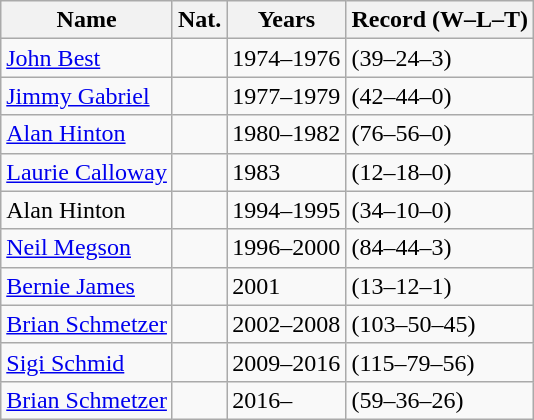<table class="wikitable">
<tr>
<th>Name</th>
<th>Nat.</th>
<th>Years</th>
<th>Record (W–L–T)</th>
</tr>
<tr>
<td><a href='#'>John Best</a></td>
<td></td>
<td>1974–1976</td>
<td>(39–24–3)</td>
</tr>
<tr>
<td><a href='#'>Jimmy Gabriel</a></td>
<td></td>
<td>1977–1979</td>
<td>(42–44–0)</td>
</tr>
<tr>
<td><a href='#'>Alan Hinton</a></td>
<td></td>
<td>1980–1982</td>
<td>(76–56–0)</td>
</tr>
<tr>
<td><a href='#'>Laurie Calloway</a></td>
<td></td>
<td>1983</td>
<td>(12–18–0)</td>
</tr>
<tr>
<td>Alan Hinton</td>
<td></td>
<td>1994–1995</td>
<td>(34–10–0)</td>
</tr>
<tr>
<td><a href='#'>Neil Megson</a></td>
<td></td>
<td>1996–2000</td>
<td>(84–44–3)</td>
</tr>
<tr>
<td><a href='#'>Bernie James</a></td>
<td></td>
<td>2001</td>
<td>(13–12–1)</td>
</tr>
<tr>
<td><a href='#'>Brian Schmetzer</a></td>
<td></td>
<td>2002–2008</td>
<td>(103–50–45)</td>
</tr>
<tr>
<td><a href='#'>Sigi Schmid</a></td>
<td></td>
<td>2009–2016</td>
<td>(115–79–56)</td>
</tr>
<tr>
<td><a href='#'>Brian Schmetzer</a></td>
<td></td>
<td>2016–</td>
<td>(59–36–26)</td>
</tr>
</table>
